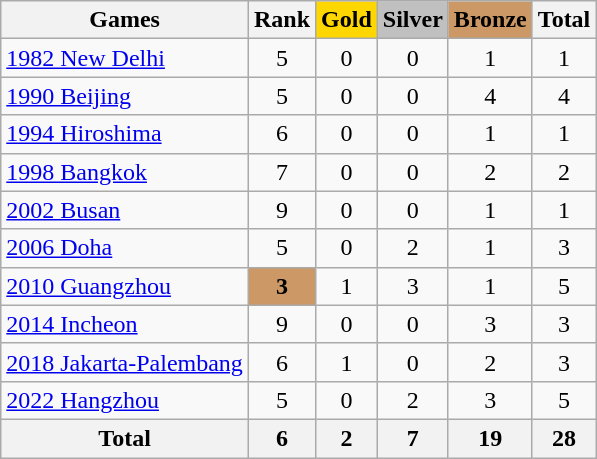<table class="wikitable sortable" style="text-align:center">
<tr>
<th>Games</th>
<th>Rank</th>
<th style="background-color:gold;">Gold</th>
<th style="background-color:silver;">Silver</th>
<th style="background-color:#c96;">Bronze</th>
<th>Total</th>
</tr>
<tr>
<td align=left><a href='#'>1982 New Delhi</a></td>
<td>5</td>
<td>0</td>
<td>0</td>
<td>1</td>
<td>1</td>
</tr>
<tr>
<td align=left><a href='#'>1990 Beijing</a></td>
<td>5</td>
<td>0</td>
<td>0</td>
<td>4</td>
<td>4</td>
</tr>
<tr>
<td align=left><a href='#'>1994 Hiroshima</a></td>
<td>6</td>
<td>0</td>
<td>0</td>
<td>1</td>
<td>1</td>
</tr>
<tr>
<td align=left><a href='#'>1998 Bangkok</a></td>
<td>7</td>
<td>0</td>
<td>0</td>
<td>2</td>
<td>2</td>
</tr>
<tr>
<td align=left><a href='#'>2002 Busan</a></td>
<td>9</td>
<td>0</td>
<td>0</td>
<td>1</td>
<td>1</td>
</tr>
<tr>
<td align=left><a href='#'>2006 Doha</a></td>
<td>5</td>
<td>0</td>
<td>2</td>
<td>1</td>
<td>3</td>
</tr>
<tr>
<td align=left><a href='#'>2010 Guangzhou</a></td>
<td bgcolor=#c96><strong>3</strong></td>
<td>1</td>
<td>3</td>
<td>1</td>
<td>5</td>
</tr>
<tr>
<td align=left><a href='#'>2014 Incheon</a></td>
<td>9</td>
<td>0</td>
<td>0</td>
<td>3</td>
<td>3</td>
</tr>
<tr>
<td align=left><a href='#'>2018 Jakarta-Palembang</a></td>
<td>6</td>
<td>1</td>
<td>0</td>
<td>2</td>
<td>3</td>
</tr>
<tr>
<td align=left><a href='#'>2022 Hangzhou</a></td>
<td>5</td>
<td>0</td>
<td>2</td>
<td>3</td>
<td>5</td>
</tr>
<tr>
<th>Total</th>
<th>6</th>
<th>2</th>
<th>7</th>
<th>19</th>
<th>28</th>
</tr>
</table>
